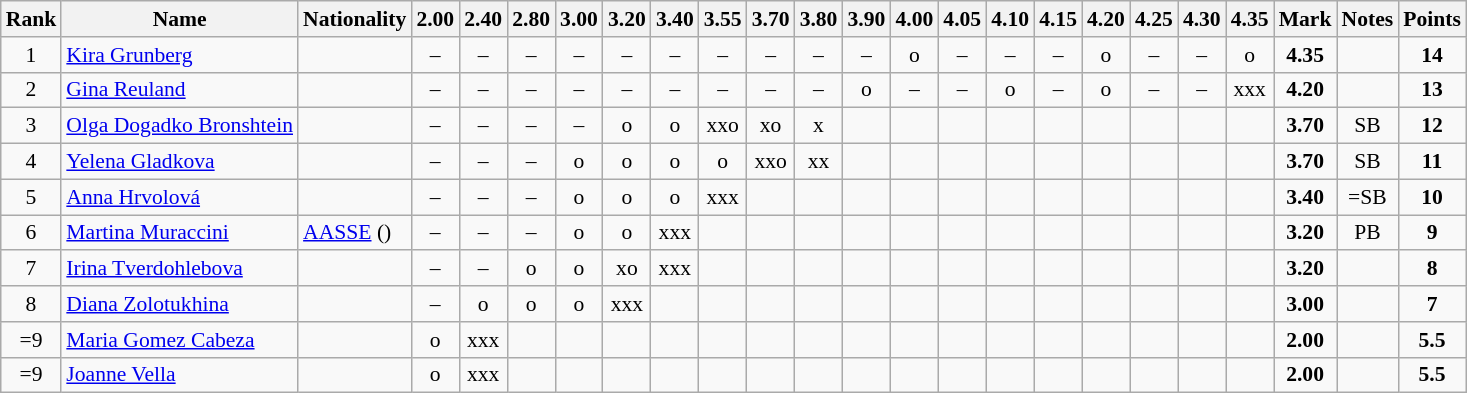<table class="wikitable sortable" style="text-align:center; font-size:90%">
<tr>
<th>Rank</th>
<th>Name</th>
<th>Nationality</th>
<th>2.00</th>
<th>2.40</th>
<th>2.80</th>
<th>3.00</th>
<th>3.20</th>
<th>3.40</th>
<th>3.55</th>
<th>3.70</th>
<th>3.80</th>
<th>3.90</th>
<th>4.00</th>
<th>4.05</th>
<th>4.10</th>
<th>4.15</th>
<th>4.20</th>
<th>4.25</th>
<th>4.30</th>
<th>4.35</th>
<th>Mark</th>
<th>Notes</th>
<th>Points</th>
</tr>
<tr>
<td>1</td>
<td align=left><a href='#'>Kira Grunberg</a></td>
<td align=left></td>
<td>–</td>
<td>–</td>
<td>–</td>
<td>–</td>
<td>–</td>
<td>–</td>
<td>–</td>
<td>–</td>
<td>–</td>
<td>–</td>
<td>o</td>
<td>–</td>
<td>–</td>
<td>–</td>
<td>o</td>
<td>–</td>
<td>–</td>
<td>o</td>
<td><strong>4.35</strong></td>
<td></td>
<td><strong>14</strong></td>
</tr>
<tr>
<td>2</td>
<td align=left><a href='#'>Gina Reuland</a></td>
<td align=left></td>
<td>–</td>
<td>–</td>
<td>–</td>
<td>–</td>
<td>–</td>
<td>–</td>
<td>–</td>
<td>–</td>
<td>–</td>
<td>o</td>
<td>–</td>
<td>–</td>
<td>o</td>
<td>–</td>
<td>o</td>
<td>–</td>
<td>–</td>
<td>xxx</td>
<td><strong>4.20</strong></td>
<td></td>
<td><strong>13</strong></td>
</tr>
<tr>
<td>3</td>
<td align=left><a href='#'>Olga Dogadko Bronshtein</a></td>
<td align=left></td>
<td>–</td>
<td>–</td>
<td>–</td>
<td>–</td>
<td>o</td>
<td>o</td>
<td>xxo</td>
<td>xo</td>
<td>x</td>
<td></td>
<td></td>
<td></td>
<td></td>
<td></td>
<td></td>
<td></td>
<td></td>
<td></td>
<td><strong>3.70</strong></td>
<td>SB</td>
<td><strong>12</strong></td>
</tr>
<tr>
<td>4</td>
<td align=left><a href='#'>Yelena Gladkova</a></td>
<td align=left></td>
<td>–</td>
<td>–</td>
<td>–</td>
<td>o</td>
<td>o</td>
<td>o</td>
<td>o</td>
<td>xxo</td>
<td>xx</td>
<td></td>
<td></td>
<td></td>
<td></td>
<td></td>
<td></td>
<td></td>
<td></td>
<td></td>
<td><strong>3.70</strong></td>
<td>SB</td>
<td><strong>11</strong></td>
</tr>
<tr>
<td>5</td>
<td align=left><a href='#'>Anna Hrvolová</a></td>
<td align=left></td>
<td>–</td>
<td>–</td>
<td>–</td>
<td>o</td>
<td>o</td>
<td>o</td>
<td>xxx</td>
<td></td>
<td></td>
<td></td>
<td></td>
<td></td>
<td></td>
<td></td>
<td></td>
<td></td>
<td></td>
<td></td>
<td><strong>3.40</strong></td>
<td>=SB</td>
<td><strong>10</strong></td>
</tr>
<tr>
<td>6</td>
<td align=left><a href='#'>Martina Muraccini</a></td>
<td align=left> <a href='#'>AASSE</a> ()</td>
<td>–</td>
<td>–</td>
<td>–</td>
<td>o</td>
<td>o</td>
<td>xxx</td>
<td></td>
<td></td>
<td></td>
<td></td>
<td></td>
<td></td>
<td></td>
<td></td>
<td></td>
<td></td>
<td></td>
<td></td>
<td><strong>3.20</strong></td>
<td>PB</td>
<td><strong>9</strong></td>
</tr>
<tr>
<td>7</td>
<td align=left><a href='#'>Irina Tverdohlebova</a></td>
<td align=left></td>
<td>–</td>
<td>–</td>
<td>o</td>
<td>o</td>
<td>xo</td>
<td>xxx</td>
<td></td>
<td></td>
<td></td>
<td></td>
<td></td>
<td></td>
<td></td>
<td></td>
<td></td>
<td></td>
<td></td>
<td></td>
<td><strong>3.20</strong></td>
<td></td>
<td><strong>8</strong></td>
</tr>
<tr>
<td>8</td>
<td align=left><a href='#'>Diana Zolotukhina</a></td>
<td align=left></td>
<td>–</td>
<td>o</td>
<td>o</td>
<td>o</td>
<td>xxx</td>
<td></td>
<td></td>
<td></td>
<td></td>
<td></td>
<td></td>
<td></td>
<td></td>
<td></td>
<td></td>
<td></td>
<td></td>
<td></td>
<td><strong>3.00</strong></td>
<td></td>
<td><strong>7</strong></td>
</tr>
<tr>
<td>=9</td>
<td align=left><a href='#'>Maria Gomez Cabeza</a></td>
<td align=left></td>
<td>o</td>
<td>xxx</td>
<td></td>
<td></td>
<td></td>
<td></td>
<td></td>
<td></td>
<td></td>
<td></td>
<td></td>
<td></td>
<td></td>
<td></td>
<td></td>
<td></td>
<td></td>
<td></td>
<td><strong>2.00</strong></td>
<td></td>
<td><strong>5.5</strong></td>
</tr>
<tr>
<td>=9</td>
<td align=left><a href='#'>Joanne Vella</a></td>
<td align=left></td>
<td>o</td>
<td>xxx</td>
<td></td>
<td></td>
<td></td>
<td></td>
<td></td>
<td></td>
<td></td>
<td></td>
<td></td>
<td></td>
<td></td>
<td></td>
<td></td>
<td></td>
<td></td>
<td></td>
<td><strong>2.00</strong></td>
<td></td>
<td><strong>5.5</strong></td>
</tr>
</table>
